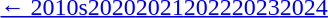<table id=toc class=toc summary=Contents>
<tr>
<th></th>
</tr>
<tr>
<td align=center><a href='#'>← 2010s</a><a href='#'>2020</a><a href='#'>2021</a><a href='#'>2022</a><a href='#'>2023</a><a href='#'>2024</a></td>
</tr>
</table>
